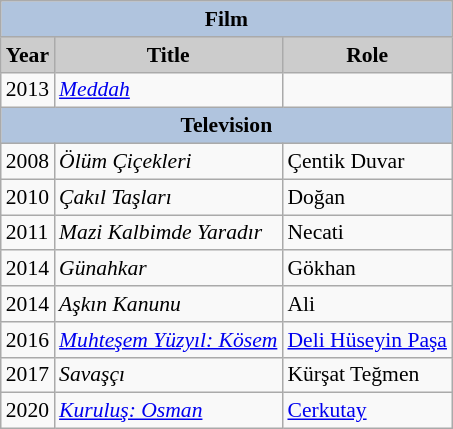<table class="wikitable" style="font-size:90%">
<tr>
<th colspan="3" style="background:LightSteelBlue">Film</th>
</tr>
<tr>
<th style="background:#CCCCCC">Year</th>
<th style="background:#CCCCCC">Title</th>
<th style="background:#CCCCCC">Role</th>
</tr>
<tr>
<td>2013</td>
<td><em><a href='#'>Meddah</a></em></td>
<td></td>
</tr>
<tr>
<th colspan="3" style="background:LightSteelBlue">Television</th>
</tr>
<tr>
<td>2008</td>
<td><em>Ölüm Çiçekleri</em></td>
<td>Çentik Duvar</td>
</tr>
<tr>
<td>2010</td>
<td><em>Çakıl Taşları</em></td>
<td>Doğan</td>
</tr>
<tr>
<td>2011</td>
<td><em>Mazi Kalbimde Yaradır</em></td>
<td>Necati</td>
</tr>
<tr>
<td>2014</td>
<td><em>Günahkar</em></td>
<td>Gökhan</td>
</tr>
<tr>
<td>2014</td>
<td><em>Aşkın Kanunu</em></td>
<td>Ali</td>
</tr>
<tr>
<td>2016</td>
<td><em><a href='#'>Muhteşem Yüzyıl: Kösem</a></em></td>
<td><a href='#'>Deli Hüseyin Paşa</a></td>
</tr>
<tr>
<td>2017</td>
<td><em>Savaşçı</em></td>
<td>Kürşat Teğmen</td>
</tr>
<tr>
<td>2020</td>
<td><em><a href='#'>Kuruluş: Osman</a></em></td>
<td><a href='#'>Cerkutay</a></td>
</tr>
</table>
